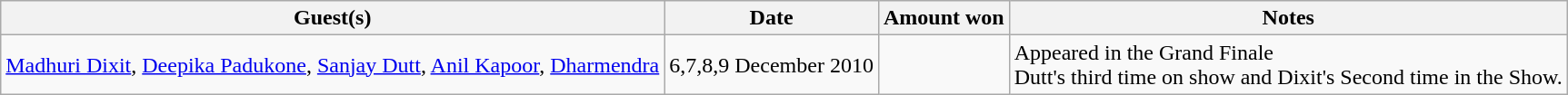<table class="wikitable">
<tr>
<th>Guest(s)</th>
<th>Date</th>
<th>Amount won</th>
<th>Notes</th>
</tr>
<tr>
<td><a href='#'>Madhuri Dixit</a>, <a href='#'>Deepika Padukone</a>, <a href='#'>Sanjay Dutt</a>, <a href='#'>Anil Kapoor</a>, <a href='#'>Dharmendra</a></td>
<td>6,7,8,9 December 2010</td>
<td></td>
<td>Appeared in the Grand Finale<br>Dutt's third time on show and Dixit's Second time in the Show.</td>
</tr>
</table>
